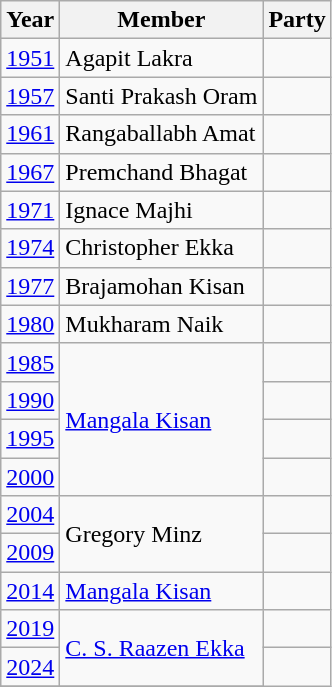<table class="wikitable sortable">
<tr>
<th>Year</th>
<th>Member</th>
<th colspan=2>Party</th>
</tr>
<tr>
<td><a href='#'>1951</a></td>
<td>Agapit Lakra</td>
<td></td>
</tr>
<tr>
<td><a href='#'>1957</a></td>
<td>Santi Prakash Oram</td>
<td></td>
</tr>
<tr>
<td><a href='#'>1961</a></td>
<td>Rangaballabh Amat</td>
<td></td>
</tr>
<tr>
<td><a href='#'>1967</a></td>
<td>Premchand Bhagat</td>
<td></td>
</tr>
<tr>
<td><a href='#'>1971</a></td>
<td>Ignace Majhi</td>
<td></td>
</tr>
<tr>
<td><a href='#'>1974</a></td>
<td>Christopher Ekka</td>
<td></td>
</tr>
<tr>
<td><a href='#'>1977</a></td>
<td>Brajamohan Kisan</td>
<td></td>
</tr>
<tr>
<td><a href='#'>1980</a></td>
<td>Mukharam Naik</td>
<td></td>
</tr>
<tr>
<td><a href='#'>1985</a></td>
<td rowspan=4><a href='#'>Mangala Kisan</a></td>
<td></td>
</tr>
<tr>
<td><a href='#'>1990</a></td>
<td></td>
</tr>
<tr>
<td><a href='#'>1995</a></td>
</tr>
<tr>
<td><a href='#'>2000</a></td>
<td></td>
</tr>
<tr>
<td><a href='#'>2004</a></td>
<td rowspan=2>Gregory Minz</td>
<td></td>
</tr>
<tr>
<td><a href='#'>2009</a></td>
</tr>
<tr>
<td><a href='#'>2014</a></td>
<td><a href='#'>Mangala Kisan</a></td>
<td></td>
</tr>
<tr>
<td><a href='#'>2019</a></td>
<td rowspan=2><a href='#'>C. S. Raazen Ekka</a></td>
<td></td>
</tr>
<tr>
<td><a href='#'>2024</a></td>
</tr>
<tr>
</tr>
</table>
